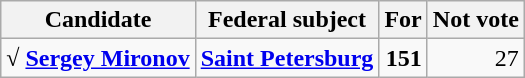<table class=wikitable>
<tr>
<th>Candidate</th>
<th>Federal subject</th>
<th>For</th>
<th>Not vote</th>
</tr>
<tr>
<td><strong>√ <a href='#'>Sergey Mironov</a></strong></td>
<td><strong><a href='#'>Saint Petersburg</a></strong></td>
<td style="text-align:right"><strong>151</strong></td>
<td style="text-align:right">27</td>
</tr>
</table>
